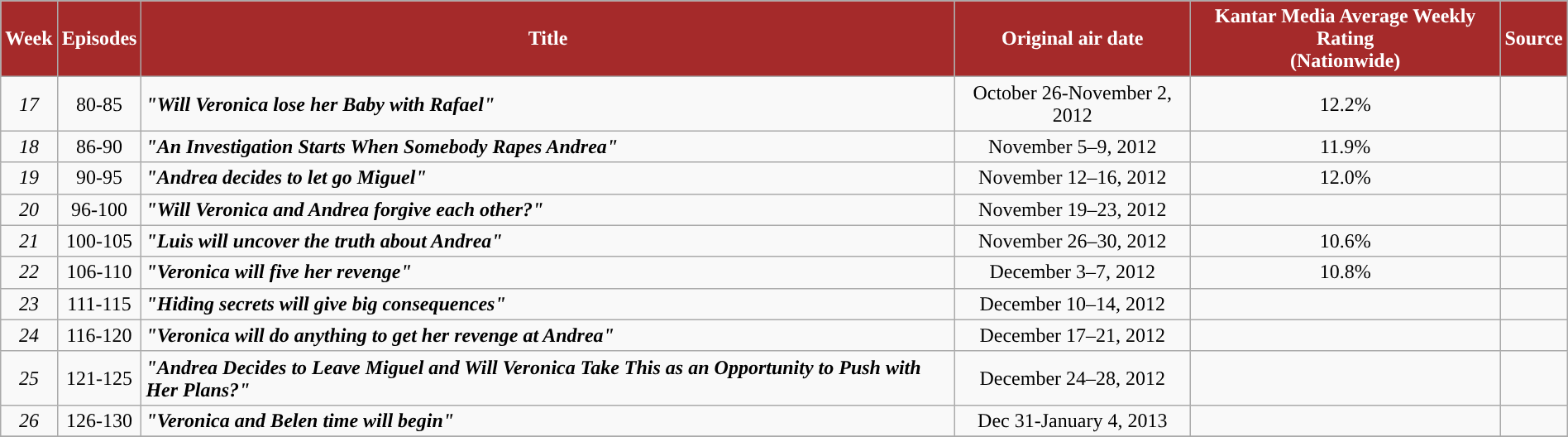<table class="wikitable" style="text-align:center; font-size:100%; line-height:18px;" width="100%">
<tr style="color:black;">
<th style="background:#A52A2A; color:#ffffff">Week</th>
<th style="background:#A52A2A; color:#ffffff">Episodes</th>
<th style="background:#A52A2A; color:#ffffff">Title</th>
<th style="background:#A52A2A; color:#ffffff">Original air date</th>
<th style="background:#A52A2A; color:#ffffff">Kantar Media Average Weekly Rating <br> (Nationwide)</th>
<th style="background:#A52A2A; color:#ffffff">Source</th>
</tr>
<tr style="text-align: center">
<td><em>17</em></td>
<td>80-85</td>
<td align="left"><strong><em>"Will Veronica lose her Baby with Rafael"</em></strong></td>
<td>October 26-November 2, 2012</td>
<td>12.2%</td>
<td></td>
</tr>
<tr>
<td><em>18</em></td>
<td>86-90</td>
<td align="left"><strong><em>"An Investigation Starts When Somebody Rapes Andrea"</em></strong></td>
<td>November 5–9, 2012</td>
<td>11.9%</td>
<td></td>
</tr>
<tr>
<td><em>19</em></td>
<td>90-95</td>
<td align="left"><strong><em>"Andrea decides to let go Miguel"</em></strong></td>
<td>November 12–16, 2012</td>
<td>12.0%</td>
<td></td>
</tr>
<tr>
<td><em>20</em></td>
<td>96-100</td>
<td align="left"><strong><em>"Will Veronica and Andrea forgive each other?"</em></strong></td>
<td>November 19–23, 2012</td>
<td></td>
<td></td>
</tr>
<tr>
<td><em>21</em></td>
<td>100-105</td>
<td align="left"><strong><em>"Luis will uncover the truth about Andrea"</em></strong></td>
<td>November 26–30, 2012</td>
<td>10.6%</td>
<td></td>
</tr>
<tr>
<td><em>22</em></td>
<td>106-110</td>
<td align="left"><strong><em>"Veronica will five her revenge"</em></strong></td>
<td>December 3–7, 2012</td>
<td>10.8%</td>
<td></td>
</tr>
<tr>
<td><em>23</em></td>
<td>111-115</td>
<td align="left"><strong><em>"Hiding secrets will give big consequences"</em></strong></td>
<td>December 10–14, 2012</td>
<td></td>
<td></td>
</tr>
<tr>
<td><em>24</em></td>
<td>116-120</td>
<td align="left"><strong><em>"Veronica will do anything to get her revenge at Andrea"</em></strong></td>
<td>December 17–21, 2012</td>
<td></td>
<td></td>
</tr>
<tr>
<td><em>25</em></td>
<td>121-125</td>
<td align="left"><strong><em>"Andrea Decides to Leave Miguel and Will Veronica Take This as an Opportunity to Push with Her Plans?"</em></strong></td>
<td>December 24–28, 2012</td>
<td></td>
<td></td>
</tr>
<tr>
<td><em>26</em></td>
<td>126-130</td>
<td align="left"><strong><em>"Veronica and Belen time will begin"</em></strong></td>
<td>Dec 31-January 4, 2013</td>
<td></td>
<td></td>
</tr>
<tr>
</tr>
</table>
